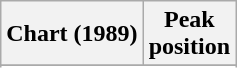<table class="wikitable plainrowheaders" style="text-align:center">
<tr>
<th scope="col">Chart (1989)</th>
<th scope="col">Peak<br>position</th>
</tr>
<tr>
</tr>
<tr>
</tr>
</table>
